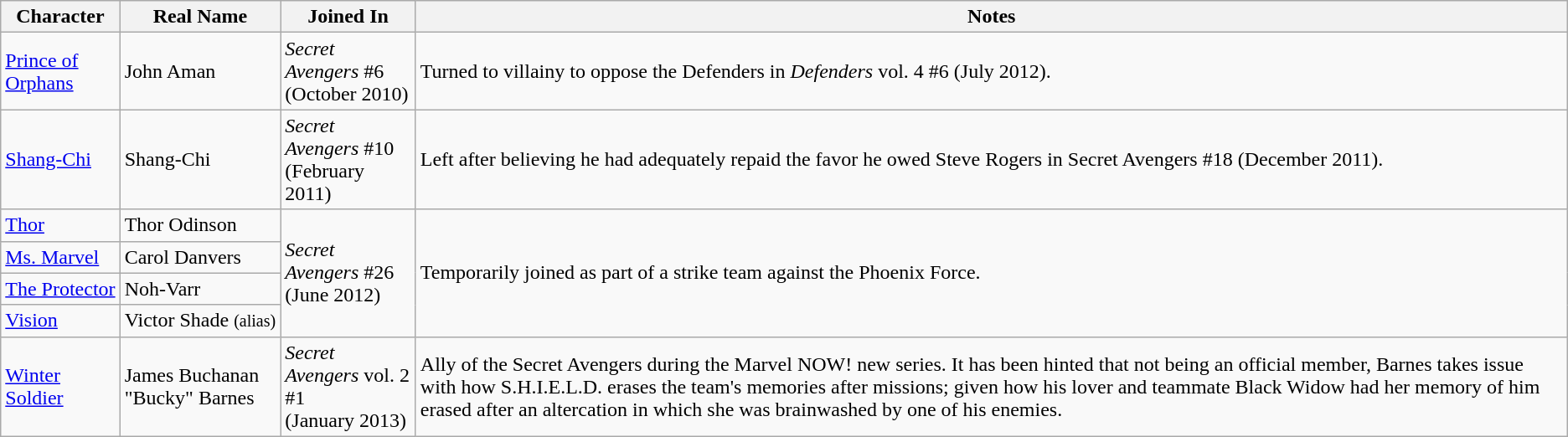<table class="wikitable plainrowheaders" style="text-align:left;">
<tr>
<th scope="col">Character</th>
<th scope="col">Real Name</th>
<th scope="col">Joined In</th>
<th scope="col">Notes</th>
</tr>
<tr>
<td><a href='#'>Prince of Orphans</a></td>
<td>John Aman</td>
<td><em>Secret Avengers</em> #6<br>(October 2010)</td>
<td>Turned to villainy to oppose the Defenders in <em>Defenders</em> vol. 4 #6 (July 2012).</td>
</tr>
<tr>
<td><a href='#'>Shang-Chi</a></td>
<td>Shang-Chi</td>
<td><em>Secret Avengers</em> #10<br>(February 2011)</td>
<td>Left after believing he had adequately repaid the favor he owed Steve Rogers in Secret Avengers #18 (December 2011).</td>
</tr>
<tr>
<td><a href='#'>Thor</a></td>
<td>Thor Odinson</td>
<td rowspan="4"><em>Secret Avengers</em> #26<br>(June 2012)</td>
<td rowspan="4" align="left">Temporarily joined as part of a strike team against the Phoenix Force.</td>
</tr>
<tr>
<td><a href='#'>Ms. Marvel</a></td>
<td>Carol Danvers</td>
</tr>
<tr>
<td><a href='#'>The Protector</a></td>
<td>Noh-Varr</td>
</tr>
<tr>
<td><a href='#'>Vision</a></td>
<td>Victor Shade <small>(alias)</small></td>
</tr>
<tr>
<td><a href='#'>Winter Soldier</a></td>
<td>James Buchanan "Bucky" Barnes</td>
<td><em>Secret Avengers</em> vol. 2 #1<br>(January 2013)</td>
<td>Ally of the Secret Avengers during the Marvel NOW! new series. It has been hinted that not being an official member, Barnes takes issue with how S.H.I.E.L.D. erases the team's memories after missions; given how his lover and teammate Black Widow had her memory of him erased after an altercation in which she was brainwashed by one of his enemies.</td>
</tr>
</table>
